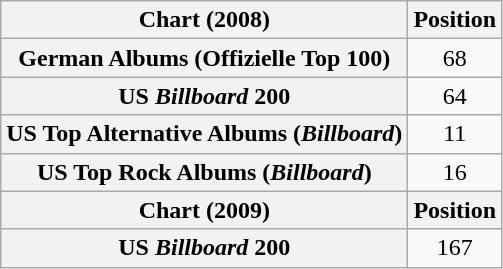<table class="wikitable plainrowheaders" style="text-align:center;">
<tr>
<th>Chart (2008)</th>
<th>Position</th>
</tr>
<tr>
<th scope="row">German Albums (Offizielle Top 100)</th>
<td>68</td>
</tr>
<tr>
<th scope="row">US <em>Billboard</em> 200</th>
<td>64</td>
</tr>
<tr>
<th scope="row">US Top Alternative Albums (<em>Billboard</em>)</th>
<td>11</td>
</tr>
<tr>
<th scope="row">US Top Rock Albums (<em>Billboard</em>)</th>
<td>16</td>
</tr>
<tr>
<th>Chart (2009)</th>
<th>Position</th>
</tr>
<tr>
<th scope="row">US <em>Billboard</em> 200</th>
<td>167</td>
</tr>
</table>
